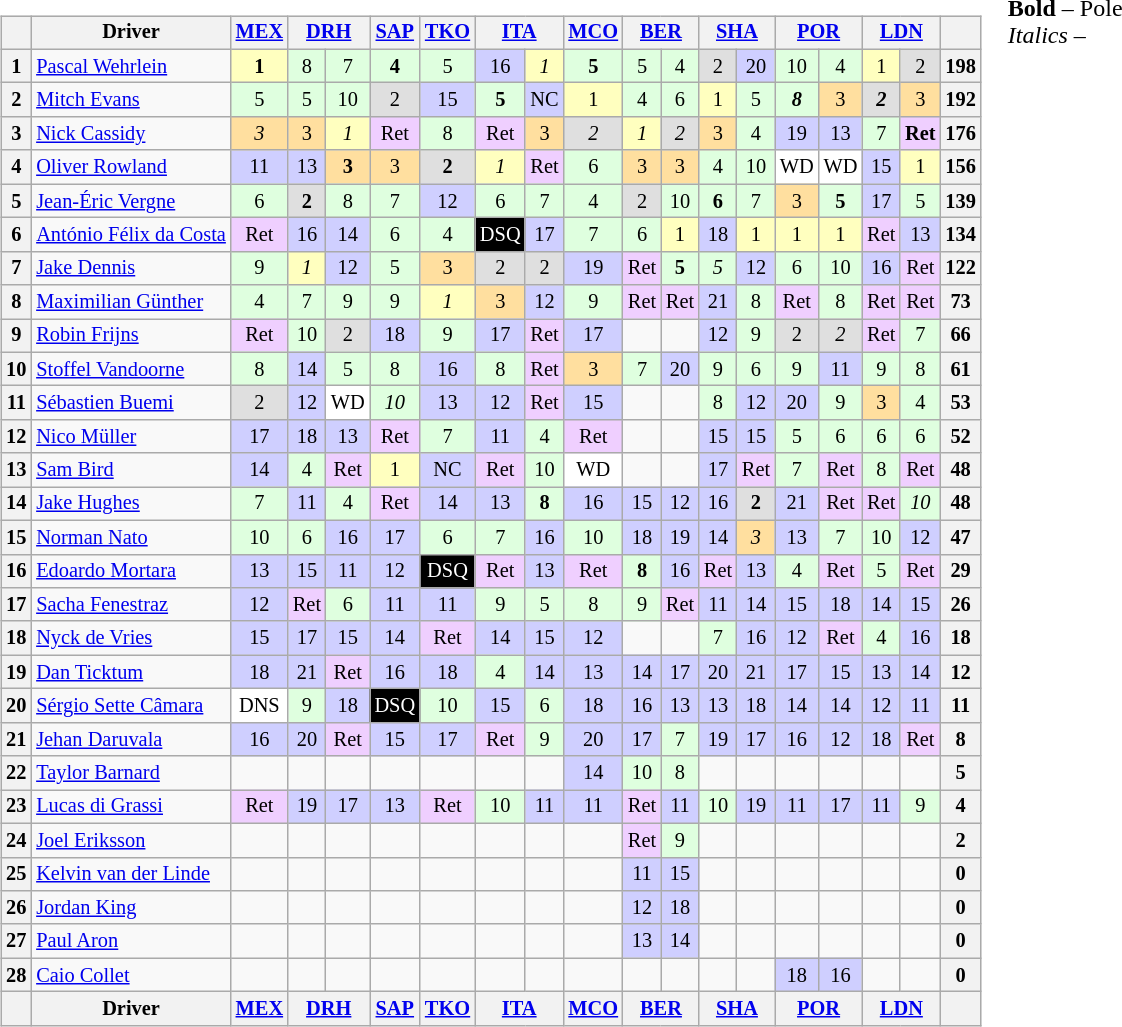<table>
<tr>
<td valign="top"><br><table class="wikitable" style="font-size:85%; text-align:center">
<tr>
<th valign="middle"></th>
<th valign="middle">Driver</th>
<th><a href='#'>MEX</a><br></th>
<th colspan="2" scope="col"><a href='#'>DRH</a><br></th>
<th><a href='#'>SAP</a><br></th>
<th><a href='#'>TKO</a><br></th>
<th colspan="2"><a href='#'>ITA</a><br></th>
<th><a href='#'>MCO</a><br></th>
<th colspan="2"><a href='#'>BER</a><br></th>
<th colspan="2"><a href='#'>SHA</a><br></th>
<th colspan="2"><a href='#'>POR</a><br></th>
<th colspan="2"><a href='#'>LDN</a><br></th>
<th></th>
</tr>
<tr>
<th>1</th>
<td align=left> <a href='#'>Pascal Wehrlein</a></td>
<td style="background:#FFFFBF"><strong>1</strong></td>
<td style="background:#DFFFDF">8</td>
<td style="background:#DFFFDF">7</td>
<td style="background:#DFFFDF"><strong>4</strong></td>
<td style="background:#DFFFDF">5</td>
<td style="background:#CFCFFF">16</td>
<td style="background:#FFFFBF"><em>1</em></td>
<td style="background:#DFFFDF"><strong>5</strong></td>
<td style="background:#DFFFDF">5</td>
<td style="background:#DFFFDF">4</td>
<td style="background:#DFDFDF">2</td>
<td style="background:#CFCFFF">20</td>
<td style="background:#DFFFDF">10</td>
<td style="background:#DFFFDF">4</td>
<td style="background:#FFFFBF">1</td>
<td style="background:#DFDFDF">2</td>
<th>198</th>
</tr>
<tr>
<th>2</th>
<td align=left> <a href='#'>Mitch Evans</a></td>
<td style="background:#DFFFDF">5</td>
<td style="background:#DFFFDF">5</td>
<td style="background:#DFFFDF">10</td>
<td style="background:#DFDFDF">2</td>
<td style="background:#CFCFFF">15</td>
<td style="background:#DFFFDF"><strong>5</strong></td>
<td style="background:#CFCFFF">NC</td>
<td style="background:#FFFFBF">1</td>
<td style="background:#DFFFDF">4</td>
<td style="background:#DFFFDF">6</td>
<td style="background:#FFFFBF">1</td>
<td style="background:#DFFFDF">5</td>
<td style="background:#DFFFDF"><strong><em>8</em></strong></td>
<td style="background:#FFDF9F">3</td>
<td style="background:#DFDFDF"><strong><em>2</em></strong></td>
<td style="background:#FFDF9F">3</td>
<th>192</th>
</tr>
<tr>
<th>3</th>
<td align=left> <a href='#'>Nick Cassidy</a></td>
<td style="background:#FFDF9F"><em>3</em></td>
<td style="background:#FFDF9F">3</td>
<td style="background:#FFFFBF"><em>1</em></td>
<td style="background:#EFCFFF">Ret</td>
<td style="background:#DFFFDF">8</td>
<td style="background:#EFCFFF">Ret</td>
<td style="background:#FFDF9F">3</td>
<td style="background:#DFDFDF"><em>2</em></td>
<td style="background:#FFFFBF"><em>1</em></td>
<td style="background:#DFDFDF"><em>2</em></td>
<td style="background:#FFDF9F">3</td>
<td style="background:#DFFFDF">4</td>
<td style="background:#CFCFFF">19</td>
<td style="background:#CFCFFF">13</td>
<td style="background:#DFFFDF">7</td>
<td style="background:#EFCFFF"><strong>Ret</strong></td>
<th>176</th>
</tr>
<tr>
<th>4</th>
<td align=left> <a href='#'>Oliver Rowland</a></td>
<td style="background:#CFCFFF">11</td>
<td style="background:#CFCFFF">13</td>
<td style="background:#FFDF9F"><strong>3</strong></td>
<td style="background:#FFDF9F">3</td>
<td style="background:#DFDFDF"><strong>2</strong></td>
<td style="background:#FFFFBF"><em>1</em></td>
<td style="background:#EFCFFF">Ret</td>
<td style="background:#DFFFDF">6</td>
<td style="background:#FFDF9F">3</td>
<td style="background:#FFDF9F">3</td>
<td style="background:#DFFFDF">4</td>
<td style="background:#DFFFDF">10</td>
<td style="background:#ffffff">WD</td>
<td style="background:#ffffff">WD</td>
<td style="background:#CFCFFF">15</td>
<td style="background:#FFFFBF">1</td>
<th>156</th>
</tr>
<tr>
<th>5</th>
<td align=left> <a href='#'>Jean-Éric Vergne</a></td>
<td style="background:#DFFFDF">6</td>
<td style="background:#DFDFDF"><strong>2</strong></td>
<td style="background:#DFFFDF">8</td>
<td style="background:#DFFFDF">7</td>
<td style="background:#CFCFFF">12</td>
<td style="background:#DFFFDF">6</td>
<td style="background:#DFFFDF">7</td>
<td style="background:#DFFFDF">4</td>
<td style="background:#DFDFDF">2</td>
<td style="background:#DFFFDF">10</td>
<td style="background:#DFFFDF"><strong>6</strong></td>
<td style="background:#DFFFDF">7</td>
<td style="background:#FFDF9F">3</td>
<td style="background:#DFFFDF"><strong>5</strong></td>
<td style="background:#CFCFFF">17</td>
<td style="background:#DFFFDF">5</td>
<th>139</th>
</tr>
<tr>
<th>6</th>
<td align=left nowrap> <a href='#'>António Félix da Costa</a></td>
<td style="background:#EFCFFF">Ret</td>
<td style="background:#CFCFFF">16</td>
<td style="background:#CFCFFF">14</td>
<td style="background:#DFFFDF">6</td>
<td style="background:#DFFFDF">4</td>
<td style="background:#000000; letter-spacing:0px; color:white">DSQ</td>
<td style="background:#CFCFFF">17</td>
<td style="background:#DFFFDF">7</td>
<td style="background:#DFFFDF">6</td>
<td style="background:#FFFFBF">1</td>
<td style="background:#CFCFFF">18</td>
<td style="background:#FFFFBF">1</td>
<td style="background:#FFFFBF">1</td>
<td style="background:#FFFFBF">1</td>
<td style="background:#EFCFFF">Ret</td>
<td style="background:#CFCFFF">13</td>
<th>134</th>
</tr>
<tr>
<th>7</th>
<td align=left> <a href='#'>Jake Dennis</a></td>
<td style="background:#DFFFDF">9</td>
<td style="background:#FFFFBF"><em>1</em></td>
<td style="background:#CFCFFF">12</td>
<td style="background:#DFFFDF">5</td>
<td style="background:#FFDF9F">3</td>
<td style="background:#DFDFDF">2</td>
<td style="background:#DFDFDF">2</td>
<td style="background:#CFCFFF">19</td>
<td style="background:#EFCFFF">Ret</td>
<td style="background:#DFFFDF"><strong>5</strong></td>
<td style="background:#DFFFDF"><em>5</em></td>
<td style="background:#CFCFFF">12</td>
<td style="background:#DFFFDF">6</td>
<td style="background:#DFFFDF">10</td>
<td style="background:#CFCFFF">16</td>
<td style="background:#EFCFFF">Ret</td>
<th>122</th>
</tr>
<tr>
<th>8</th>
<td align=left> <a href='#'>Maximilian Günther</a></td>
<td style="background:#DFFFDF">4</td>
<td style="background:#DFFFDF">7</td>
<td style="background:#DFFFDF">9</td>
<td style="background:#DFFFDF">9</td>
<td style="background:#FFFFBF"><em>1</em></td>
<td style="background:#FFDF9F">3</td>
<td style="background:#CFCFFF">12</td>
<td style="background:#DFFFDF">9</td>
<td style="background:#EFCFFF">Ret</td>
<td style="background:#EFCFFF">Ret</td>
<td style="background:#CFCFFF">21</td>
<td style="background:#DFFFDF">8</td>
<td style="background:#EFCFFF">Ret</td>
<td style="background:#DFFFDF">8</td>
<td style="background:#EFCFFF">Ret</td>
<td style="background:#EFCFFF">Ret</td>
<th>73</th>
</tr>
<tr>
<th>9</th>
<td align=left> <a href='#'>Robin Frijns</a></td>
<td style="background:#EFCFFF">Ret</td>
<td style="background:#DFFFDF">10</td>
<td style="background:#DFDFDF">2</td>
<td style="background:#CFCFFF">18</td>
<td style="background:#DFFFDF">9</td>
<td style="background:#CFCFFF">17</td>
<td style="background:#EFCFFF">Ret</td>
<td style="background:#CFCFFF">17</td>
<td></td>
<td></td>
<td style="background:#CFCFFF">12</td>
<td style="background:#DFFFDF">9</td>
<td style="background:#DFDFDF">2</td>
<td style="background:#DFDFDF"><em>2</em></td>
<td style="background:#EFCFFF">Ret</td>
<td style="background:#DFFFDF">7</td>
<th>66</th>
</tr>
<tr>
<th>10</th>
<td align=left> <a href='#'>Stoffel Vandoorne</a></td>
<td style="background:#DFFFDF">8</td>
<td style="background:#CFCFFF">14</td>
<td style="background:#DFFFDF">5</td>
<td style="background:#DFFFDF">8</td>
<td style="background:#CFCFFF">16</td>
<td style="background:#DFFFDF">8</td>
<td style="background:#EFCFFF">Ret</td>
<td style="background:#FFDF9F">3</td>
<td style="background:#DFFFDF">7</td>
<td style="background:#CFCFFF">20</td>
<td style="background:#DFFFDF">9</td>
<td style="background:#DFFFDF">6</td>
<td style="background:#DFFFDF">9</td>
<td style="background:#CFCFFF">11</td>
<td style="background:#DFFFDF">9</td>
<td style="background:#DFFFDF">8</td>
<th>61</th>
</tr>
<tr>
<th>11</th>
<td align=left> <a href='#'>Sébastien Buemi</a></td>
<td style="background:#DFDFDF">2</td>
<td style="background:#CFCFFF">12</td>
<td style="background:#ffffff">WD</td>
<td style="background:#DFFFDF"><em>10</em></td>
<td style="background:#CFCFFF">13</td>
<td style="background:#CFCFFF">12</td>
<td style="background:#EFCFFF">Ret</td>
<td style="background:#CFCFFF">15</td>
<td></td>
<td></td>
<td style="background:#DFFFDF">8</td>
<td style="background:#CFCFFF">12</td>
<td style="background:#CFCFFF">20</td>
<td style="background:#DFFFDF">9</td>
<td style="background:#FFDF9F">3</td>
<td style="background:#DFFFDF">4</td>
<th>53</th>
</tr>
<tr>
<th>12</th>
<td align=left> <a href='#'>Nico Müller</a></td>
<td style="background:#CFCFFF">17</td>
<td style="background:#CFCFFF">18</td>
<td style="background:#CFCFFF">13</td>
<td style="background:#EFCFFF">Ret</td>
<td style="background:#DFFFDF">7</td>
<td style="background:#CFCFFF">11</td>
<td style="background:#DFFFDF">4</td>
<td style="background:#EFCFFF">Ret</td>
<td></td>
<td></td>
<td style="background:#CFCFFF">15</td>
<td style="background:#CFCFFF">15</td>
<td style="background:#DFFFDF">5</td>
<td style="background:#DFFFDF">6</td>
<td style="background:#DFFFDF">6</td>
<td style="background:#DFFFDF">6</td>
<th>52</th>
</tr>
<tr>
<th>13</th>
<td align=left> <a href='#'>Sam Bird</a></td>
<td style="background:#CFCFFF">14</td>
<td style="background:#DFFFDF">4</td>
<td style="background:#EFCFFF">Ret</td>
<td style="background:#FFFFBF">1</td>
<td style="background:#CFCFFF">NC</td>
<td style="background:#EFCFFF">Ret</td>
<td style="background:#DFFFDF">10</td>
<td style="background:#ffffff">WD</td>
<td></td>
<td></td>
<td style="background:#CFCFFF">17</td>
<td style="background:#EFCFFF">Ret</td>
<td style="background:#DFFFDF">7</td>
<td style="background:#EFCFFF">Ret</td>
<td style="background:#DFFFDF">8</td>
<td style="background:#EFCFFF">Ret</td>
<th>48</th>
</tr>
<tr>
<th>14</th>
<td align=left> <a href='#'>Jake Hughes</a></td>
<td style="background:#DFFFDF">7</td>
<td style="background:#CFCFFF">11</td>
<td style="background:#DFFFDF">4</td>
<td style="background:#EFCFFF">Ret</td>
<td style="background:#CFCFFF">14</td>
<td style="background:#CFCFFF">13</td>
<td style="background:#DFFFDF"><strong>8</strong></td>
<td style="background:#CFCFFF">16</td>
<td style="background:#CFCFFF">15</td>
<td style="background:#CFCFFF">12</td>
<td style="background:#CFCFFF">16</td>
<td style="background:#DFDFDF"><strong>2</strong></td>
<td style="background:#CFCFFF">21</td>
<td style="background:#EFCFFF">Ret</td>
<td style="background:#EFCFFF">Ret</td>
<td style="background:#DFFFDF"><em>10</em></td>
<th>48</th>
</tr>
<tr>
<th>15</th>
<td align=left> <a href='#'>Norman Nato</a></td>
<td style="background:#DFFFDF">10</td>
<td style="background:#DFFFDF">6</td>
<td style="background:#CFCFFF">16</td>
<td style="background:#CFCFFF">17</td>
<td style="background:#DFFFDF">6</td>
<td style="background:#DFFFDF">7</td>
<td style="background:#CFCFFF">16</td>
<td style="background:#DFFFDF">10</td>
<td style="background:#CFCFFF">18</td>
<td style="background:#CFCFFF">19</td>
<td style="background:#CFCFFF">14</td>
<td style="background:#FFDF9F"><em>3</em></td>
<td style="background:#CFCFFF">13</td>
<td style="background:#DFFFDF">7</td>
<td style="background:#DFFFDF">10</td>
<td style="background:#CFCFFF">12</td>
<th>47</th>
</tr>
<tr>
<th>16</th>
<td align=left> <a href='#'>Edoardo Mortara</a></td>
<td style="background:#CFCFFF">13</td>
<td style="background:#CFCFFF">15</td>
<td style="background:#CFCFFF">11</td>
<td style="background:#CFCFFF">12</td>
<td style="background:#000000; letter-spacing:0px; color:white">DSQ</td>
<td style="background:#EFCFFF">Ret</td>
<td style="background:#CFCFFF">13</td>
<td style="background:#EFCFFF">Ret</td>
<td style="background:#DFFFDF"><strong>8</strong></td>
<td style="background:#CFCFFF">16</td>
<td style="background:#EFCFFF">Ret</td>
<td style="background:#CFCFFF">13</td>
<td style="background:#DFFFDF">4</td>
<td style="background:#EFCFFF">Ret</td>
<td style="background:#DFFFDF">5</td>
<td style="background:#EFCFFF">Ret</td>
<th>29</th>
</tr>
<tr>
<th>17</th>
<td align=left> <a href='#'>Sacha Fenestraz</a></td>
<td style="background:#CFCFFF">12</td>
<td style="background:#EFCFFF">Ret</td>
<td style="background:#DFFFDF">6</td>
<td style="background:#CFCFFF">11</td>
<td style="background:#CFCFFF">11</td>
<td style="background:#DFFFDF">9</td>
<td style="background:#DFFFDF">5</td>
<td style="background:#DFFFDF">8</td>
<td style="background:#DFFFDF">9</td>
<td style="background:#EFCFFF">Ret</td>
<td style="background:#CFCFFF">11</td>
<td style="background:#CFCFFF">14</td>
<td style="background:#CFCFFF">15</td>
<td style="background:#CFCFFF">18</td>
<td style="background:#CFCFFF">14</td>
<td style="background:#CFCFFF">15</td>
<th>26</th>
</tr>
<tr>
<th>18</th>
<td align=left> <a href='#'>Nyck de Vries</a></td>
<td style="background:#CFCFFF">15</td>
<td style="background:#CFCFFF">17</td>
<td style="background:#CFCFFF">15</td>
<td style="background:#CFCFFF">14</td>
<td style="background:#EFCFFF">Ret</td>
<td style="background:#CFCFFF">14</td>
<td style="background:#CFCFFF">15</td>
<td style="background:#CFCFFF">12</td>
<td></td>
<td></td>
<td style="background:#DFFFDF">7</td>
<td style="background:#CFCFFF">16</td>
<td style="background:#CFCFFF">12</td>
<td style="background:#EFCFFF">Ret</td>
<td style="background:#DFFFDF">4</td>
<td style="background:#CFCFFF">16</td>
<th>18</th>
</tr>
<tr>
<th>19</th>
<td align=left> <a href='#'>Dan Ticktum</a></td>
<td style="background:#CFCFFF">18</td>
<td style="background:#CFCFFF">21</td>
<td style="background:#EFCFFF">Ret</td>
<td style="background:#CFCFFF">16</td>
<td style="background:#CFCFFF">18</td>
<td style="background:#DFFFDF">4</td>
<td style="background:#CFCFFF">14</td>
<td style="background:#CFCFFF">13</td>
<td style="background:#CFCFFF">14</td>
<td style="background:#CFCFFF">17</td>
<td style="background:#CFCFFF">20</td>
<td style="background:#CFCFFF">21</td>
<td style="background:#CFCFFF">17</td>
<td style="background:#CFCFFF">15</td>
<td style="background:#CFCFFF">13</td>
<td style="background:#CFCFFF">14</td>
<th>12</th>
</tr>
<tr>
<th>20</th>
<td align=left> <a href='#'>Sérgio Sette Câmara</a></td>
<td style="background:#ffffff">DNS</td>
<td style="background:#DFFFDF">9</td>
<td style="background:#CFCFFF">18</td>
<td style="background:#000000; letter-spacing:0px; color:white">DSQ</td>
<td style="background:#DFFFDF">10</td>
<td style="background:#CFCFFF">15</td>
<td style="background:#DFFFDF">6</td>
<td style="background:#CFCFFF">18</td>
<td style="background:#CFCFFF">16</td>
<td style="background:#CFCFFF">13</td>
<td style="background:#CFCFFF">13</td>
<td style="background:#CFCFFF">18</td>
<td style="background:#CFCFFF">14</td>
<td style="background:#CFCFFF">14</td>
<td style="background:#CFCFFF">12</td>
<td style="background:#CFCFFF">11</td>
<th>11</th>
</tr>
<tr>
<th>21</th>
<td align=left> <a href='#'>Jehan Daruvala</a></td>
<td style="background:#CFCFFF">16</td>
<td style="background:#CFCFFF">20</td>
<td style="background:#EFCFFF">Ret</td>
<td style="background:#CFCFFF">15</td>
<td style="background:#CFCFFF">17</td>
<td style="background:#EFCFFF">Ret</td>
<td style="background:#DFFFDF">9</td>
<td style="background:#CFCFFF">20</td>
<td style="background:#CFCFFF">17</td>
<td style="background:#DFFFDF">7</td>
<td style="background:#CFCFFF">19</td>
<td style="background:#CFCFFF">17</td>
<td style="background:#CFCFFF">16</td>
<td style="background:#CFCFFF">12</td>
<td style="background:#CFCFFF">18</td>
<td style="background:#EFCFFF">Ret</td>
<th>8</th>
</tr>
<tr>
<th>22</th>
<td align=left> <a href='#'>Taylor Barnard</a></td>
<td></td>
<td></td>
<td></td>
<td></td>
<td></td>
<td></td>
<td></td>
<td style="background:#CFCFFF">14</td>
<td style="background:#DFFFDF">10</td>
<td style="background:#DFFFDF">8</td>
<td></td>
<td></td>
<td></td>
<td></td>
<td></td>
<td></td>
<th>5</th>
</tr>
<tr>
<th>23</th>
<td align=left> <a href='#'>Lucas di Grassi</a></td>
<td style="background:#EFCFFF">Ret</td>
<td style="background:#CFCFFF">19</td>
<td style="background:#CFCFFF">17</td>
<td style="background:#CFCFFF">13</td>
<td style="background:#EFCFFF">Ret</td>
<td style="background:#DFFFDF">10</td>
<td style="background:#CFCFFF">11</td>
<td style="background:#CFCFFF">11</td>
<td style="background:#EFCFFF">Ret</td>
<td style="background:#CFCFFF">11</td>
<td style="background:#DFFFDF">10</td>
<td style="background:#CFCFFF">19</td>
<td style="background:#CFCFFF">11</td>
<td style="background:#CFCFFF">17</td>
<td style="background:#CFCFFF">11</td>
<td style="background:#DFFFDF">9</td>
<th>4</th>
</tr>
<tr>
<th>24</th>
<td align=left> <a href='#'>Joel Eriksson</a></td>
<td></td>
<td></td>
<td></td>
<td></td>
<td></td>
<td></td>
<td></td>
<td></td>
<td style="background:#EFCFFF">Ret</td>
<td style="background:#DFFFDF">9</td>
<td></td>
<td></td>
<td></td>
<td></td>
<td></td>
<td></td>
<th>2</th>
</tr>
<tr>
<th>25</th>
<td align=left> <a href='#'>Kelvin van der Linde</a></td>
<td></td>
<td></td>
<td></td>
<td></td>
<td></td>
<td></td>
<td></td>
<td></td>
<td style="background:#CFCFFF">11</td>
<td style="background:#CFCFFF">15</td>
<td></td>
<td></td>
<td></td>
<td></td>
<td></td>
<td></td>
<th>0</th>
</tr>
<tr>
<th>26</th>
<td align=left> <a href='#'>Jordan King</a></td>
<td></td>
<td></td>
<td></td>
<td></td>
<td></td>
<td></td>
<td></td>
<td></td>
<td style="background:#CFCFFF">12</td>
<td style="background:#CFCFFF">18</td>
<td></td>
<td></td>
<td></td>
<td></td>
<td></td>
<td></td>
<th>0</th>
</tr>
<tr>
<th>27</th>
<td align=left> <a href='#'>Paul Aron</a></td>
<td></td>
<td></td>
<td></td>
<td></td>
<td></td>
<td></td>
<td></td>
<td></td>
<td style="background:#CFCFFF">13</td>
<td style="background:#CFCFFF">14</td>
<td></td>
<td></td>
<td></td>
<td></td>
<td></td>
<td></td>
<th>0</th>
</tr>
<tr>
<th>28</th>
<td align=left> <a href='#'>Caio Collet</a></td>
<td></td>
<td></td>
<td></td>
<td></td>
<td></td>
<td></td>
<td></td>
<td></td>
<td></td>
<td></td>
<td></td>
<td></td>
<td style="background:#CFCFFF">18</td>
<td style="background:#CFCFFF">16</td>
<td></td>
<td></td>
<th>0</th>
</tr>
<tr>
<th></th>
<th>Driver</th>
<th><a href='#'>MEX</a><br></th>
<th colspan="2" scope="col"><a href='#'>DRH</a><br></th>
<th><a href='#'>SAP</a><br></th>
<th><a href='#'>TKO</a><br></th>
<th colspan="2"><a href='#'>ITA</a><br></th>
<th><a href='#'>MCO</a><br></th>
<th colspan="2"><a href='#'>BER</a><br></th>
<th colspan="2"><a href='#'>SHA</a><br></th>
<th colspan="2"><a href='#'>POR</a><br></th>
<th colspan="2"><a href='#'>LDN</a><br></th>
<th></th>
</tr>
</table>
</td>
<td valign="top"><br><strong>Bold</strong> – Pole<br><em>Italics</em> – </td>
</tr>
</table>
